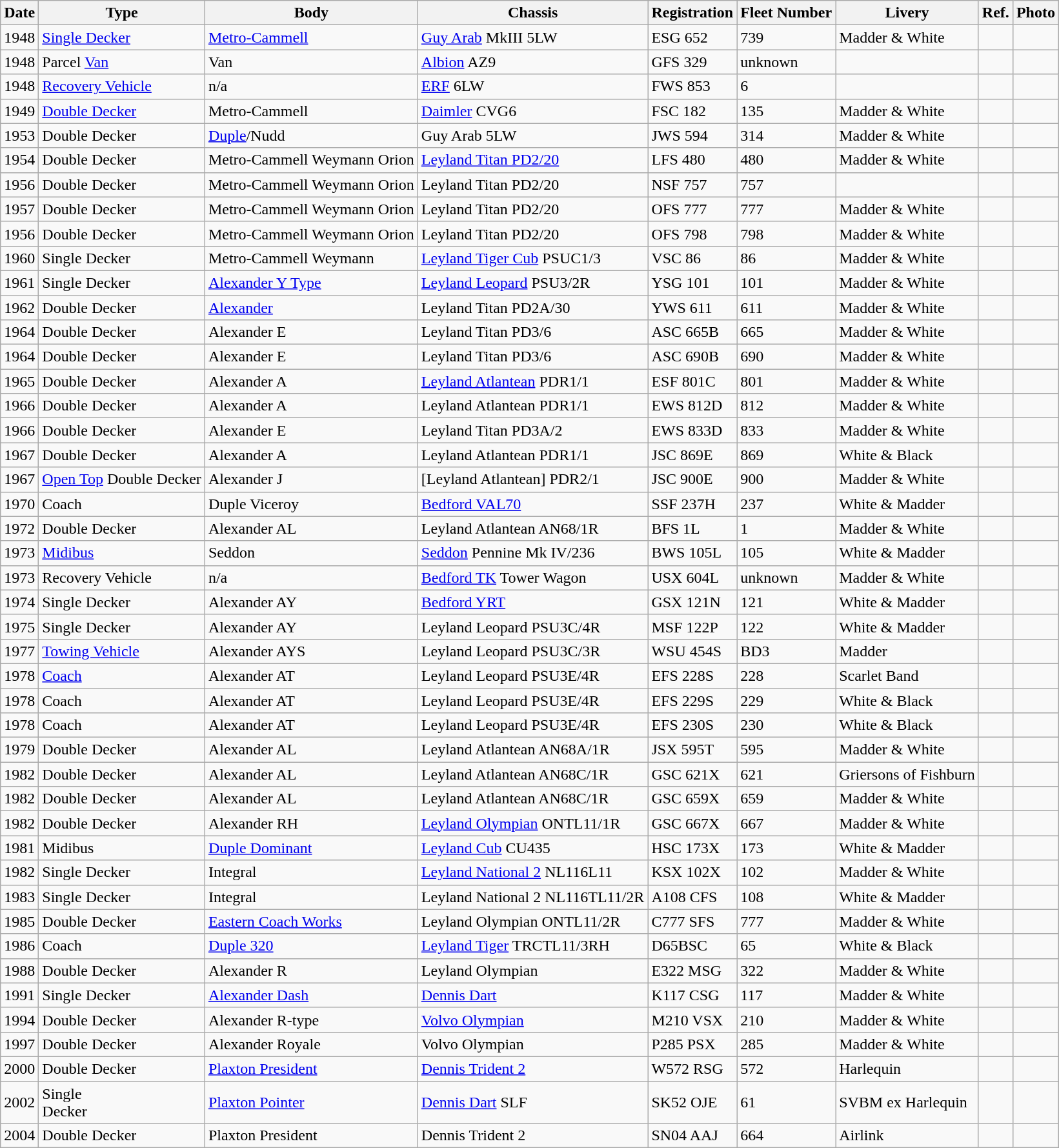<table class="wikitable sticky-header">
<tr>
<th>Date</th>
<th>Type</th>
<th>Body</th>
<th>Chassis</th>
<th>Registration</th>
<th>Fleet Number</th>
<th>Livery</th>
<th>Ref.</th>
<th>Photo</th>
</tr>
<tr>
<td>1948</td>
<td><a href='#'>Single Decker</a></td>
<td><a href='#'>Metro-Cammell</a></td>
<td><a href='#'>Guy Arab</a> MkIII 5LW</td>
<td>ESG 652</td>
<td>739</td>
<td>Madder & White</td>
<td></td>
<td></td>
</tr>
<tr>
<td>1948</td>
<td>Parcel <a href='#'>Van</a></td>
<td>Van</td>
<td><a href='#'>Albion</a> AZ9</td>
<td>GFS 329</td>
<td>unknown</td>
<td></td>
<td></td>
<td></td>
</tr>
<tr>
<td>1948</td>
<td><a href='#'>Recovery Vehicle</a></td>
<td>n/a</td>
<td><a href='#'>ERF</a> 6LW</td>
<td>FWS 853</td>
<td>6</td>
<td></td>
<td></td>
<td></td>
</tr>
<tr>
<td>1949</td>
<td><a href='#'>Double Decker</a></td>
<td>Metro-Cammell</td>
<td><a href='#'>Daimler</a> CVG6</td>
<td>FSC 182</td>
<td>135</td>
<td>Madder & White</td>
<td></td>
<td></td>
</tr>
<tr>
<td>1953</td>
<td>Double Decker</td>
<td><a href='#'>Duple</a>/Nudd</td>
<td>Guy Arab 5LW</td>
<td>JWS 594</td>
<td>314</td>
<td>Madder & White</td>
<td></td>
<td></td>
</tr>
<tr>
<td>1954</td>
<td>Double Decker</td>
<td>Metro-Cammell Weymann Orion</td>
<td><a href='#'>Leyland Titan PD2/20</a></td>
<td>LFS 480</td>
<td>480</td>
<td>Madder & White</td>
<td></td>
<td></td>
</tr>
<tr>
<td>1956</td>
<td>Double Decker</td>
<td>Metro-Cammell Weymann Orion</td>
<td>Leyland Titan PD2/20</td>
<td>NSF 757</td>
<td>757</td>
<td></td>
<td></td>
<td></td>
</tr>
<tr>
<td>1957</td>
<td>Double Decker</td>
<td>Metro-Cammell Weymann Orion</td>
<td>Leyland Titan PD2/20</td>
<td>OFS 777</td>
<td>777</td>
<td>Madder & White</td>
<td></td>
<td></td>
</tr>
<tr>
<td>1956</td>
<td>Double Decker</td>
<td>Metro-Cammell Weymann Orion</td>
<td>Leyland Titan PD2/20</td>
<td>OFS 798</td>
<td>798</td>
<td>Madder & White</td>
<td></td>
<td></td>
</tr>
<tr>
<td>1960</td>
<td>Single Decker</td>
<td>Metro-Cammell Weymann</td>
<td><a href='#'>Leyland Tiger Cub</a> PSUC1/3</td>
<td>VSC 86</td>
<td>86</td>
<td>Madder & White</td>
<td></td>
<td></td>
</tr>
<tr>
<td>1961</td>
<td>Single Decker</td>
<td><a href='#'>Alexander Y Type</a></td>
<td><a href='#'>Leyland Leopard</a> PSU3/2R</td>
<td>YSG 101</td>
<td>101</td>
<td>Madder & White</td>
<td></td>
<td></td>
</tr>
<tr>
<td>1962</td>
<td>Double Decker</td>
<td><a href='#'>Alexander</a></td>
<td>Leyland Titan PD2A/30</td>
<td>YWS 611</td>
<td>611</td>
<td>Madder & White</td>
<td></td>
<td></td>
</tr>
<tr>
<td>1964</td>
<td>Double Decker</td>
<td>Alexander E</td>
<td>Leyland Titan PD3/6</td>
<td>ASC 665B</td>
<td>665</td>
<td>Madder & White</td>
<td></td>
<td></td>
</tr>
<tr>
<td>1964</td>
<td>Double Decker</td>
<td>Alexander E</td>
<td>Leyland Titan PD3/6</td>
<td>ASC 690B</td>
<td>690</td>
<td>Madder & White</td>
<td></td>
<td></td>
</tr>
<tr>
<td>1965</td>
<td>Double Decker</td>
<td>Alexander A</td>
<td><a href='#'>Leyland Atlantean</a> PDR1/1</td>
<td>ESF 801C</td>
<td>801</td>
<td>Madder & White</td>
<td></td>
<td></td>
</tr>
<tr>
<td>1966</td>
<td>Double Decker</td>
<td>Alexander A</td>
<td>Leyland Atlantean PDR1/1</td>
<td>EWS 812D</td>
<td>812</td>
<td>Madder & White</td>
<td></td>
<td></td>
</tr>
<tr>
<td>1966</td>
<td>Double Decker</td>
<td>Alexander E</td>
<td>Leyland Titan PD3A/2</td>
<td>EWS 833D</td>
<td>833</td>
<td>Madder & White</td>
<td></td>
<td></td>
</tr>
<tr>
<td>1967</td>
<td>Double Decker</td>
<td>Alexander A</td>
<td>Leyland Atlantean PDR1/1</td>
<td>JSC 869E</td>
<td>869</td>
<td>White & Black</td>
<td></td>
<td></td>
</tr>
<tr>
<td>1967</td>
<td><a href='#'>Open Top</a> Double Decker</td>
<td>Alexander J</td>
<td>[Leyland Atlantean] PDR2/1</td>
<td>JSC 900E</td>
<td>900</td>
<td>Madder & White</td>
<td></td>
<td></td>
</tr>
<tr>
<td>1970</td>
<td>Coach</td>
<td>Duple Viceroy</td>
<td><a href='#'>Bedford VAL70</a></td>
<td>SSF 237H</td>
<td>237</td>
<td>White & Madder</td>
<td></td>
<td></td>
</tr>
<tr>
<td>1972</td>
<td>Double Decker</td>
<td>Alexander AL</td>
<td>Leyland Atlantean AN68/1R</td>
<td>BFS 1L</td>
<td>1</td>
<td>Madder & White</td>
<td></td>
<td></td>
</tr>
<tr>
<td>1973</td>
<td><a href='#'>Midibus</a></td>
<td>Seddon</td>
<td><a href='#'>Seddon</a> Pennine Mk IV/236</td>
<td>BWS 105L</td>
<td>105</td>
<td>White & Madder</td>
<td></td>
<td></td>
</tr>
<tr>
<td>1973</td>
<td>Recovery Vehicle</td>
<td>n/a</td>
<td><a href='#'>Bedford TK</a> Tower Wagon</td>
<td>USX 604L</td>
<td>unknown</td>
<td>Madder & White</td>
<td></td>
<td></td>
</tr>
<tr>
<td>1974</td>
<td>Single Decker</td>
<td>Alexander AY</td>
<td><a href='#'>Bedford YRT</a></td>
<td>GSX 121N</td>
<td>121</td>
<td>White & Madder</td>
<td></td>
<td></td>
</tr>
<tr>
<td>1975</td>
<td>Single Decker</td>
<td>Alexander AY</td>
<td>Leyland Leopard PSU3C/4R</td>
<td>MSF 122P</td>
<td>122</td>
<td>White & Madder</td>
<td></td>
<td></td>
</tr>
<tr>
<td>1977</td>
<td><a href='#'>Towing Vehicle</a></td>
<td>Alexander AYS</td>
<td>Leyland Leopard PSU3C/3R</td>
<td>WSU 454S</td>
<td>BD3</td>
<td>Madder</td>
<td></td>
<td></td>
</tr>
<tr>
<td>1978</td>
<td><a href='#'>Coach</a></td>
<td>Alexander AT</td>
<td>Leyland Leopard PSU3E/4R</td>
<td>EFS 228S</td>
<td>228</td>
<td>Scarlet Band</td>
<td></td>
<td></td>
</tr>
<tr>
<td>1978</td>
<td>Coach</td>
<td>Alexander AT</td>
<td>Leyland Leopard PSU3E/4R</td>
<td>EFS 229S</td>
<td>229</td>
<td>White & Black</td>
<td></td>
<td></td>
</tr>
<tr>
<td>1978</td>
<td>Coach</td>
<td>Alexander AT</td>
<td>Leyland Leopard PSU3E/4R</td>
<td>EFS 230S</td>
<td>230</td>
<td>White & Black</td>
<td></td>
<td></td>
</tr>
<tr>
<td>1979</td>
<td>Double Decker</td>
<td>Alexander AL</td>
<td>Leyland Atlantean AN68A/1R</td>
<td>JSX 595T</td>
<td>595</td>
<td>Madder & White</td>
<td></td>
<td></td>
</tr>
<tr>
<td>1982</td>
<td>Double Decker</td>
<td>Alexander AL</td>
<td>Leyland Atlantean AN68C/1R</td>
<td>GSC 621X</td>
<td>621</td>
<td>Griersons of Fishburn</td>
<td></td>
<td></td>
</tr>
<tr>
<td>1982</td>
<td>Double Decker</td>
<td>Alexander AL</td>
<td>Leyland Atlantean AN68C/1R</td>
<td>GSC 659X</td>
<td>659</td>
<td>Madder & White</td>
<td></td>
<td></td>
</tr>
<tr>
<td>1982</td>
<td>Double Decker</td>
<td>Alexander RH</td>
<td><a href='#'>Leyland Olympian</a> ONTL11/1R</td>
<td>GSC 667X</td>
<td>667</td>
<td>Madder & White</td>
<td></td>
<td></td>
</tr>
<tr>
<td>1981</td>
<td>Midibus</td>
<td><a href='#'>Duple Dominant</a></td>
<td><a href='#'>Leyland Cub</a> CU435</td>
<td>HSC 173X</td>
<td>173</td>
<td>White & Madder</td>
<td></td>
<td></td>
</tr>
<tr>
<td>1982</td>
<td>Single Decker</td>
<td>Integral</td>
<td><a href='#'>Leyland National 2</a> NL116L11</td>
<td>KSX 102X</td>
<td>102</td>
<td>Madder & White</td>
<td></td>
<td></td>
</tr>
<tr>
<td>1983</td>
<td>Single Decker</td>
<td>Integral</td>
<td>Leyland National 2 NL116TL11/2R</td>
<td>A108 CFS</td>
<td>108</td>
<td>White & Madder</td>
<td></td>
<td></td>
</tr>
<tr>
<td>1985</td>
<td>Double Decker</td>
<td><a href='#'>Eastern Coach Works</a></td>
<td>Leyland Olympian ONTL11/2R</td>
<td>C777 SFS</td>
<td>777</td>
<td>Madder & White</td>
<td></td>
<td></td>
</tr>
<tr>
<td>1986</td>
<td>Coach</td>
<td><a href='#'>Duple 320</a></td>
<td><a href='#'>Leyland Tiger</a> TRCTL11/3RH</td>
<td>D65BSC</td>
<td>65</td>
<td>White & Black</td>
<td></td>
<td></td>
</tr>
<tr>
<td>1988</td>
<td>Double Decker</td>
<td>Alexander R</td>
<td>Leyland Olympian</td>
<td>E322 MSG</td>
<td>322</td>
<td>Madder & White</td>
<td></td>
<td></td>
</tr>
<tr>
<td>1991</td>
<td>Single Decker</td>
<td><a href='#'>Alexander Dash</a></td>
<td><a href='#'>Dennis Dart</a></td>
<td>K117 CSG</td>
<td>117</td>
<td>Madder & White</td>
<td></td>
<td></td>
</tr>
<tr>
<td>1994</td>
<td>Double Decker</td>
<td>Alexander R-type</td>
<td><a href='#'>Volvo Olympian</a></td>
<td>M210 VSX</td>
<td>210</td>
<td>Madder & White</td>
<td></td>
<td></td>
</tr>
<tr>
<td>1997</td>
<td>Double Decker</td>
<td>Alexander Royale</td>
<td>Volvo Olympian</td>
<td>P285 PSX</td>
<td>285</td>
<td>Madder & White</td>
<td></td>
<td></td>
</tr>
<tr>
<td>2000</td>
<td>Double Decker</td>
<td><a href='#'>Plaxton President</a></td>
<td><a href='#'>Dennis Trident 2</a></td>
<td>W572 RSG</td>
<td>572</td>
<td>Harlequin</td>
<td></td>
<td></td>
</tr>
<tr>
<td>2002</td>
<td>Single<br>Decker</td>
<td><a href='#'>Plaxton Pointer</a></td>
<td><a href='#'>Dennis Dart</a> SLF</td>
<td>SK52 OJE</td>
<td>61</td>
<td>SVBM ex Harlequin</td>
<td></td>
<td></td>
</tr>
<tr>
<td>2004</td>
<td>Double Decker</td>
<td>Plaxton President</td>
<td>Dennis Trident 2</td>
<td>SN04 AAJ</td>
<td>664</td>
<td>Airlink</td>
<td></td>
<td></td>
</tr>
</table>
